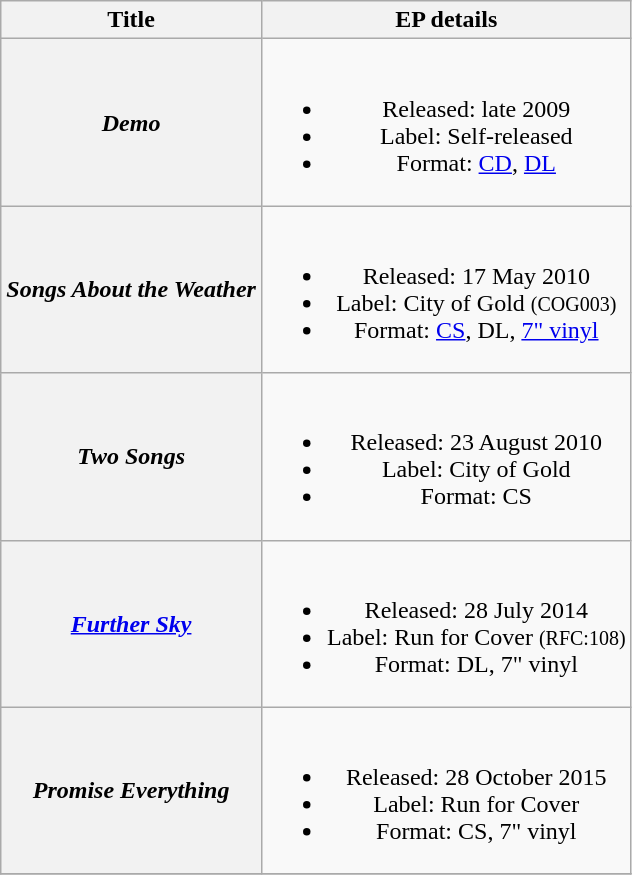<table class="wikitable plainrowheaders" style="text-align:center;">
<tr>
<th scope="col" rowspan="1">Title</th>
<th scope="col" rowspan="1">EP details</th>
</tr>
<tr>
<th scope="row"><strong><em>Demo</em></strong></th>
<td><br><ul><li>Released: late 2009</li><li>Label: Self-released</li><li>Format: <a href='#'>CD</a>, <a href='#'>DL</a></li></ul></td>
</tr>
<tr>
<th scope="row"><strong><em>Songs About the Weather</em></strong></th>
<td><br><ul><li>Released: 17 May 2010</li><li>Label: City of Gold <small>(COG003)</small></li><li>Format: <a href='#'>CS</a>, DL, <a href='#'>7" vinyl</a></li></ul></td>
</tr>
<tr>
<th scope="row"><strong><em>Two Songs</em></strong></th>
<td><br><ul><li>Released: 23 August 2010</li><li>Label: City of Gold</li><li>Format: CS</li></ul></td>
</tr>
<tr>
<th scope="row"><strong><em><a href='#'>Further Sky</a></em></strong></th>
<td><br><ul><li>Released: 28 July 2014</li><li>Label: Run for Cover <small>(RFC:108)</small></li><li>Format: DL, 7" vinyl</li></ul></td>
</tr>
<tr>
<th scope="row"><strong><em>Promise Everything</em></strong></th>
<td><br><ul><li>Released: 28 October 2015</li><li>Label: Run for Cover</li><li>Format: CS, 7" vinyl</li></ul></td>
</tr>
<tr>
</tr>
</table>
